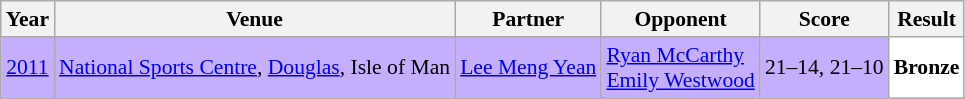<table class="sortable wikitable" style="font-size: 90%;">
<tr>
<th>Year</th>
<th>Venue</th>
<th>Partner</th>
<th>Opponent</th>
<th>Score</th>
<th>Result</th>
</tr>
<tr style="background:#C6AEFF">
<td align="center"><a href='#'>2011</a></td>
<td align="left"><a href='#'>National Sports Centre</a>, <a href='#'>Douglas</a>, Isle of Man</td>
<td align="left"> <a href='#'>Lee Meng Yean</a></td>
<td align="left"> <a href='#'>Ryan McCarthy</a><br> <a href='#'>Emily Westwood</a></td>
<td align="left">21–14, 21–10</td>
<td style="text-align:left; background:white"> <strong>Bronze</strong></td>
</tr>
</table>
